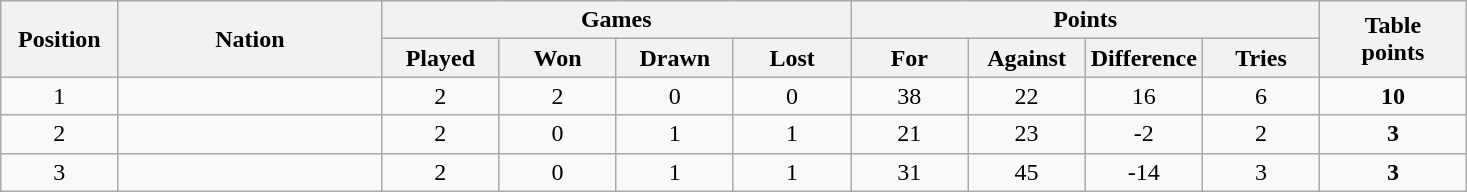<table class="wikitable" style="text-align: center;">
<tr>
<th rowspan=2 width="8%">Position</th>
<th rowspan=2 width="18%">Nation</th>
<th colspan=4 width="32%">Games</th>
<th colspan=4 width="32%">Points</th>
<th rowspan=2 width="10%">Table<br>points</th>
</tr>
<tr>
<th width="8%">Played</th>
<th width="8%">Won</th>
<th width="8%">Drawn</th>
<th width="8%">Lost</th>
<th width="8%">For</th>
<th width="8%">Against</th>
<th width="8%">Difference</th>
<th width="8%">Tries</th>
</tr>
<tr>
<td>1</td>
<td align=left></td>
<td>2</td>
<td>2</td>
<td>0</td>
<td>0</td>
<td>38</td>
<td>22</td>
<td>16</td>
<td>6</td>
<td><strong>10</strong></td>
</tr>
<tr>
<td>2</td>
<td align=left></td>
<td>2</td>
<td>0</td>
<td>1</td>
<td>1</td>
<td>21</td>
<td>23</td>
<td>-2</td>
<td>2</td>
<td><strong>3</strong></td>
</tr>
<tr>
<td>3</td>
<td align=left></td>
<td>2</td>
<td>0</td>
<td>1</td>
<td>1</td>
<td>31</td>
<td>45</td>
<td>-14</td>
<td>3</td>
<td><strong>3</strong></td>
</tr>
</table>
